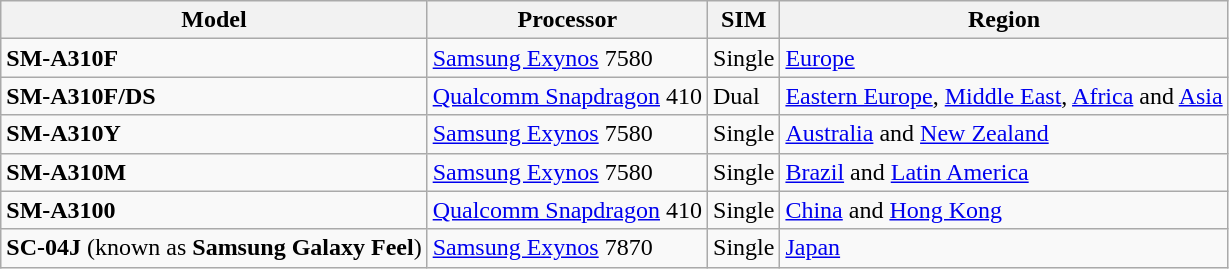<table class="wikitable sortable">
<tr>
<th>Model</th>
<th>Processor</th>
<th>SIM</th>
<th>Region</th>
</tr>
<tr>
<td><strong>SM-A310F</strong></td>
<td><a href='#'>Samsung Exynos</a> 7580</td>
<td>Single</td>
<td><a href='#'>Europe</a></td>
</tr>
<tr>
<td><strong>SM-A310F/DS</strong></td>
<td><a href='#'>Qualcomm Snapdragon</a> 410</td>
<td>Dual</td>
<td><a href='#'>Eastern Europe</a>, <a href='#'>Middle East</a>, <a href='#'>Africa</a> and <a href='#'>Asia</a></td>
</tr>
<tr>
<td><strong>SM-A310Y</strong></td>
<td><a href='#'>Samsung Exynos</a> 7580</td>
<td>Single</td>
<td><a href='#'>Australia</a> and <a href='#'>New Zealand</a></td>
</tr>
<tr>
<td><strong>SM-A310M</strong></td>
<td><a href='#'>Samsung Exynos</a> 7580</td>
<td>Single</td>
<td><a href='#'>Brazil</a> and <a href='#'>Latin America</a></td>
</tr>
<tr>
<td><strong>SM-A3100</strong></td>
<td><a href='#'>Qualcomm Snapdragon</a> 410</td>
<td>Single</td>
<td><a href='#'>China</a> and <a href='#'>Hong Kong</a></td>
</tr>
<tr>
<td><strong>SC-04J</strong> (known as <strong>Samsung Galaxy Feel</strong>)</td>
<td><a href='#'>Samsung Exynos</a> 7870</td>
<td>Single</td>
<td><a href='#'>Japan</a></td>
</tr>
</table>
